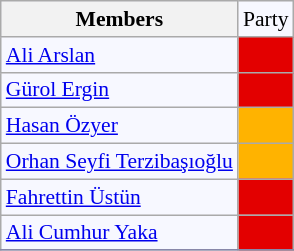<table class=wikitable style="border:1px solid #8888aa; background-color:#f7f8ff; padding:0px; font-size:90%;">
<tr>
<th>Members</th>
<td>Party</td>
</tr>
<tr>
<td><a href='#'>Ali Arslan</a></td>
<td style="background: #e30000"></td>
</tr>
<tr>
<td><a href='#'>Gürol Ergin</a></td>
<td style="background: #e30000"></td>
</tr>
<tr>
<td><a href='#'>Hasan Özyer</a></td>
<td style="background: #ffb300"></td>
</tr>
<tr>
<td><a href='#'>Orhan Seyfi Terzibaşıoğlu</a></td>
<td style="background: #ffb300"></td>
</tr>
<tr>
<td><a href='#'>Fahrettin Üstün</a></td>
<td style="background: #e30000"></td>
</tr>
<tr>
<td><a href='#'>Ali Cumhur Yaka</a></td>
<td style="background: #e30000"></td>
</tr>
<tr>
</tr>
</table>
